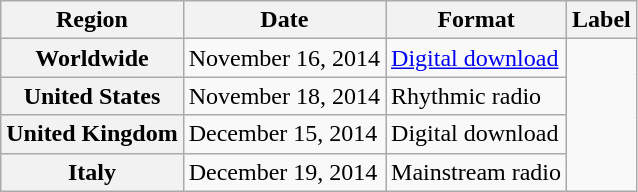<table class="wikitable plainrowheaders">
<tr>
<th scope="col">Region</th>
<th scope="col">Date</th>
<th scope="col">Format</th>
<th scope="col">Label</th>
</tr>
<tr>
<th scope="row">Worldwide</th>
<td>November 16, 2014</td>
<td><a href='#'>Digital download</a></td>
<td rowspan="5"></td>
</tr>
<tr>
<th scope="row">United States</th>
<td>November 18, 2014</td>
<td>Rhythmic radio</td>
</tr>
<tr>
<th scope="row">United Kingdom</th>
<td>December 15, 2014</td>
<td>Digital download</td>
</tr>
<tr>
<th scope="row">Italy</th>
<td>December 19, 2014</td>
<td>Mainstream radio</td>
</tr>
</table>
